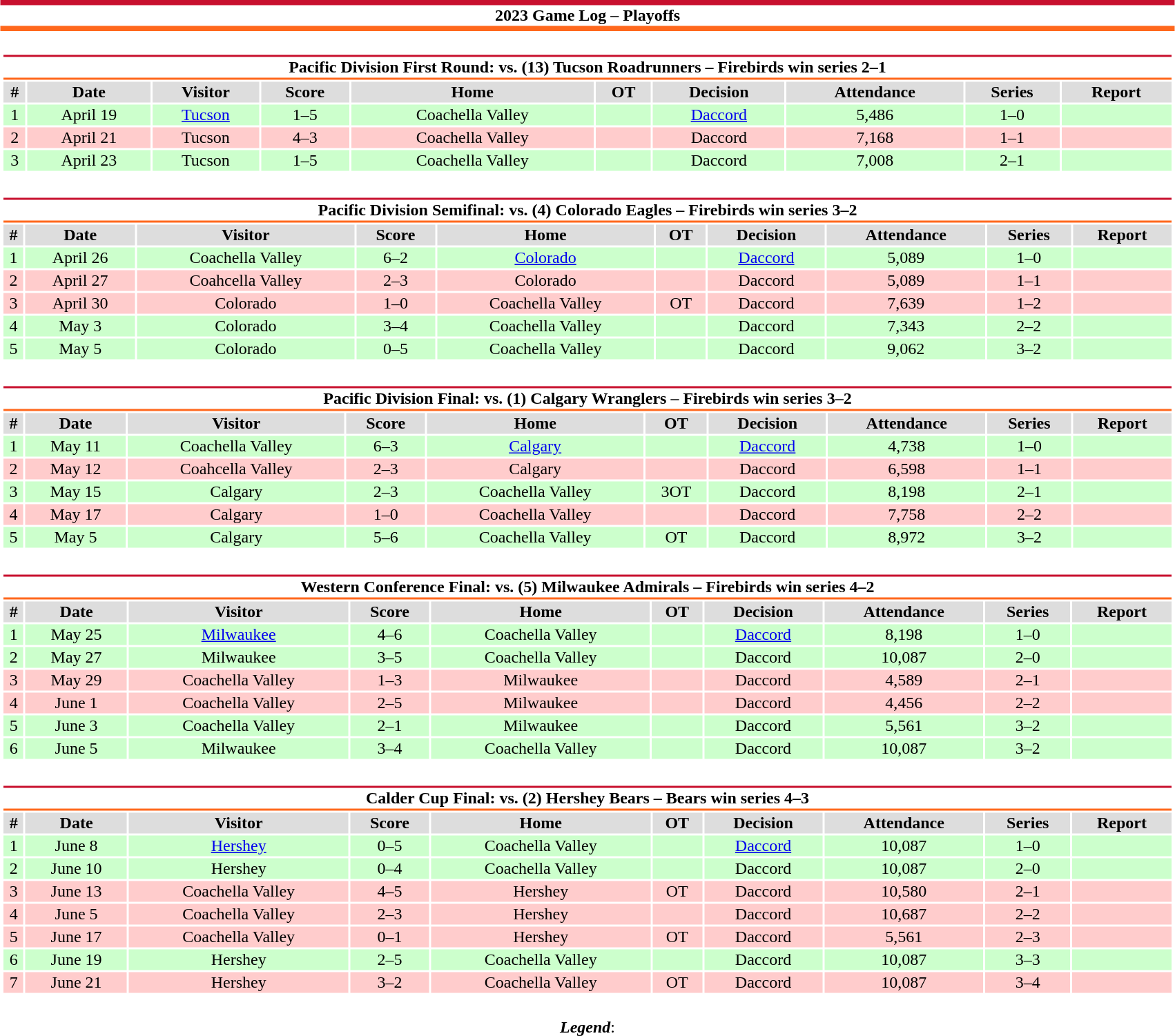<table class="toccolours"  style="width:90%; clear:both; margin:1.5em auto; text-align:center;">
<tr>
<th colspan="11" style="background:#fff; border-top:#C8102E 5px solid; border-bottom:#FF681D 5px solid;">2023 Game Log – Playoffs</th>
</tr>
<tr>
<td colspan=11><br><table class="toccolours collapsible" style="width:100%;">
<tr>
<th colspan="11" style="background:#fff; border-top:#C8102E 2px solid; border-bottom:#FF681D 2px solid;">Pacific Division First Round: vs. (13) Tucson Roadrunners – Firebirds win series 2–1</th>
</tr>
<tr style="text-align:center; background:#ddd;">
<th>#</th>
<th>Date</th>
<th>Visitor</th>
<th>Score</th>
<th>Home</th>
<th>OT</th>
<th>Decision</th>
<th>Attendance</th>
<th>Series</th>
<th>Report</th>
</tr>
<tr style="text-align:center; background:#cfc;">
<td>1</td>
<td>April 19</td>
<td><a href='#'>Tucson</a></td>
<td>1–5</td>
<td>Coachella Valley</td>
<td></td>
<td><a href='#'>Daccord</a></td>
<td>5,486</td>
<td>1–0</td>
<td></td>
</tr>
<tr style="text-align:center; background:#fcc;">
<td>2</td>
<td>April 21</td>
<td>Tucson</td>
<td>4–3</td>
<td>Coachella Valley</td>
<td></td>
<td>Daccord</td>
<td>7,168</td>
<td>1–1</td>
<td></td>
</tr>
<tr style="text-align:center; background:#cfc;">
<td>3</td>
<td>April 23</td>
<td>Tucson</td>
<td>1–5</td>
<td>Coachella Valley</td>
<td></td>
<td>Daccord</td>
<td>7,008</td>
<td>2–1</td>
<td></td>
</tr>
</table>
</td>
</tr>
<tr>
<td colspan=11><br><table class="toccolours collapsible" style="width:100%;">
<tr>
<th colspan="11" style="background:#fff; border-top:#C8102E 2px solid; border-bottom:#FF681D 2px solid;">Pacific Division Semifinal: vs. (4) Colorado Eagles – Firebirds win series 3–2</th>
</tr>
<tr style="text-align:center; background:#ddd;">
<th>#</th>
<th>Date</th>
<th>Visitor</th>
<th>Score</th>
<th>Home</th>
<th>OT</th>
<th>Decision</th>
<th>Attendance</th>
<th>Series</th>
<th>Report</th>
</tr>
<tr style="text-align:center; background:#cfc;">
<td>1</td>
<td>April 26</td>
<td>Coachella Valley</td>
<td>6–2</td>
<td><a href='#'>Colorado</a></td>
<td></td>
<td><a href='#'>Daccord</a></td>
<td>5,089</td>
<td>1–0</td>
<td></td>
</tr>
<tr style="text-align:center; background:#fcc;">
<td>2</td>
<td>April 27</td>
<td>Coahcella Valley</td>
<td>2–3</td>
<td>Colorado</td>
<td></td>
<td>Daccord</td>
<td>5,089</td>
<td>1–1</td>
<td></td>
</tr>
<tr style="text-align:center; background:#fcc;">
<td>3</td>
<td>April 30</td>
<td>Colorado</td>
<td>1–0</td>
<td>Coachella Valley</td>
<td>OT</td>
<td>Daccord</td>
<td>7,639</td>
<td>1–2</td>
<td></td>
</tr>
<tr style="text-align:center; background:#cfc;">
<td>4</td>
<td>May 3</td>
<td>Colorado</td>
<td>3–4</td>
<td>Coachella Valley</td>
<td></td>
<td>Daccord</td>
<td>7,343</td>
<td>2–2</td>
<td></td>
</tr>
<tr style="text-align:center; background:#cfc;">
<td>5</td>
<td>May 5</td>
<td>Colorado</td>
<td>0–5</td>
<td>Coachella Valley</td>
<td></td>
<td>Daccord</td>
<td>9,062</td>
<td>3–2</td>
<td></td>
</tr>
</table>
</td>
</tr>
<tr>
<td colspan=11><br><table class="toccolours collapsible" style="width:100%;">
<tr>
<th colspan="11" style="background:#fff; border-top:#C8102E 2px solid; border-bottom:#FF681D 2px solid;">Pacific Division Final: vs. (1) Calgary Wranglers – Firebirds win series 3–2</th>
</tr>
<tr style="text-align:center; background:#ddd;">
<th>#</th>
<th>Date</th>
<th>Visitor</th>
<th>Score</th>
<th>Home</th>
<th>OT</th>
<th>Decision</th>
<th>Attendance</th>
<th>Series</th>
<th>Report</th>
</tr>
<tr style="text-align:center; background:#cfc;">
<td>1</td>
<td>May 11</td>
<td>Coachella Valley</td>
<td>6–3</td>
<td><a href='#'>Calgary</a></td>
<td></td>
<td><a href='#'>Daccord</a></td>
<td>4,738</td>
<td>1–0</td>
<td></td>
</tr>
<tr style="text-align:center; background:#fcc;">
<td>2</td>
<td>May 12</td>
<td>Coahcella Valley</td>
<td>2–3</td>
<td>Calgary</td>
<td></td>
<td>Daccord</td>
<td>6,598</td>
<td>1–1</td>
<td></td>
</tr>
<tr style="text-align:center; background:#cfc;">
<td>3</td>
<td>May 15</td>
<td>Calgary</td>
<td>2–3</td>
<td>Coachella Valley</td>
<td>3OT</td>
<td>Daccord</td>
<td>8,198</td>
<td>2–1</td>
<td></td>
</tr>
<tr style="text-align:center; background:#fcc;">
<td>4</td>
<td>May 17</td>
<td>Calgary</td>
<td>1–0</td>
<td>Coachella Valley</td>
<td></td>
<td>Daccord</td>
<td>7,758</td>
<td>2–2</td>
<td></td>
</tr>
<tr style="text-align:center; background:#cfc;">
<td>5</td>
<td>May 5</td>
<td>Calgary</td>
<td>5–6</td>
<td>Coachella Valley</td>
<td>OT</td>
<td>Daccord</td>
<td>8,972</td>
<td>3–2</td>
<td></td>
</tr>
</table>
</td>
</tr>
<tr>
<td colspan=11><br><table class="toccolours collapsible" style="width:100%;">
<tr>
<th colspan="11" style="background:#fff; border-top:#C8102E 2px solid; border-bottom:#FF681D 2px solid;">Western Conference Final: vs. (5) Milwaukee Admirals – Firebirds win series 4–2</th>
</tr>
<tr style="text-align:center; background:#ddd;">
<th>#</th>
<th>Date</th>
<th>Visitor</th>
<th>Score</th>
<th>Home</th>
<th>OT</th>
<th>Decision</th>
<th>Attendance</th>
<th>Series</th>
<th>Report</th>
</tr>
<tr style="text-align:center; background:#cfc;">
<td>1</td>
<td>May 25</td>
<td><a href='#'>Milwaukee</a></td>
<td>4–6</td>
<td>Coachella Valley</td>
<td></td>
<td><a href='#'>Daccord</a></td>
<td>8,198</td>
<td>1–0</td>
<td></td>
</tr>
<tr style="text-align:center; background:#cfc;">
<td>2</td>
<td>May 27</td>
<td>Milwaukee</td>
<td>3–5</td>
<td>Coachella Valley</td>
<td></td>
<td>Daccord</td>
<td>10,087</td>
<td>2–0</td>
<td></td>
</tr>
<tr style="text-align:center; background:#fcc;">
<td>3</td>
<td>May 29</td>
<td>Coachella Valley</td>
<td>1–3</td>
<td>Milwaukee</td>
<td></td>
<td>Daccord</td>
<td>4,589</td>
<td>2–1</td>
<td></td>
</tr>
<tr style="text-align:center; background:#fcc;">
<td>4</td>
<td>June 1</td>
<td>Coachella Valley</td>
<td>2–5</td>
<td>Milwaukee</td>
<td></td>
<td>Daccord</td>
<td>4,456</td>
<td>2–2</td>
<td></td>
</tr>
<tr style="text-align:center; background:#cfc;">
<td>5</td>
<td>June 3</td>
<td>Coachella Valley</td>
<td>2–1</td>
<td>Milwaukee</td>
<td></td>
<td>Daccord</td>
<td>5,561</td>
<td>3–2</td>
<td></td>
</tr>
<tr style="text-align:center; background:#cfc;">
<td>6</td>
<td>June 5</td>
<td>Milwaukee</td>
<td>3–4</td>
<td>Coachella Valley</td>
<td></td>
<td>Daccord</td>
<td>10,087</td>
<td>3–2</td>
<td></td>
</tr>
</table>
</td>
</tr>
<tr>
<td colspan=11><br><table class="toccolours collapsible" style="width:100%;">
<tr>
<th colspan="11" style="background:#fff; border-top:#C8102E 2px solid; border-bottom:#FF681D 2px solid;">Calder Cup Final: vs. (2) Hershey Bears – Bears win series 4–3</th>
</tr>
<tr style="text-align:center; background:#ddd;">
<th>#</th>
<th>Date</th>
<th>Visitor</th>
<th>Score</th>
<th>Home</th>
<th>OT</th>
<th>Decision</th>
<th>Attendance</th>
<th>Series</th>
<th>Report</th>
</tr>
<tr style="text-align:center; background:#cfc;">
<td>1</td>
<td>June 8</td>
<td><a href='#'>Hershey</a></td>
<td>0–5</td>
<td>Coachella Valley</td>
<td></td>
<td><a href='#'>Daccord</a></td>
<td>10,087</td>
<td>1–0</td>
<td></td>
</tr>
<tr style="text-align:center; background:#cfc;">
<td>2</td>
<td>June 10</td>
<td>Hershey</td>
<td>0–4</td>
<td>Coachella Valley</td>
<td></td>
<td>Daccord</td>
<td>10,087</td>
<td>2–0</td>
<td></td>
</tr>
<tr style="text-align:center; background:#fcc;">
<td>3</td>
<td>June 13</td>
<td>Coachella Valley</td>
<td>4–5</td>
<td>Hershey</td>
<td>OT</td>
<td>Daccord</td>
<td>10,580</td>
<td>2–1</td>
<td></td>
</tr>
<tr style="text-align:center; background:#fcc;">
<td>4</td>
<td>June 5</td>
<td>Coachella Valley</td>
<td>2–3</td>
<td>Hershey</td>
<td></td>
<td>Daccord</td>
<td>10,687</td>
<td>2–2</td>
<td></td>
</tr>
<tr style="text-align:center; background:#fcc;">
<td>5</td>
<td>June 17</td>
<td>Coachella Valley</td>
<td>0–1</td>
<td>Hershey</td>
<td>OT</td>
<td>Daccord</td>
<td>5,561</td>
<td>2–3</td>
<td></td>
</tr>
<tr style="text-align:center; background:#cfc;">
<td>6</td>
<td>June 19</td>
<td>Hershey</td>
<td>2–5</td>
<td>Coachella Valley</td>
<td></td>
<td>Daccord</td>
<td>10,087</td>
<td>3–3</td>
<td></td>
</tr>
<tr style="text-align:center; background:#fcc;">
<td>7</td>
<td>June 21</td>
<td>Hershey</td>
<td>3–2</td>
<td>Coachella Valley</td>
<td>OT</td>
<td>Daccord</td>
<td>10,087</td>
<td>3–4</td>
<td></td>
</tr>
</table>
</td>
</tr>
<tr>
<td colspan="11" style="text-align:center;"><br><strong><em>Legend</em></strong>:

</td>
</tr>
</table>
